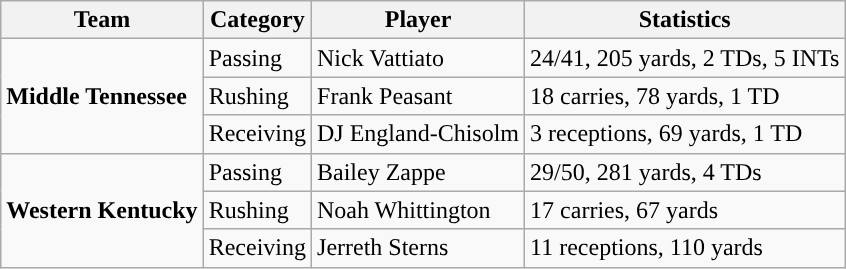<table class="wikitable" style="float: left;">
<tr>
<th>Team</th>
<th>Category</th>
<th>Player</th>
<th>Statistics</th>
</tr>
<tr>
<td rowspan=3><strong>Middle Tennessee</strong></td>
<td>Passing</td>
<td>Nick Vattiato</td>
<td>24/41, 205 yards, 2 TDs, 5 INTs</td>
</tr>
<tr>
<td>Rushing</td>
<td>Frank Peasant</td>
<td>18 carries, 78 yards, 1 TD</td>
</tr>
<tr>
<td>Receiving</td>
<td>DJ England-Chisolm</td>
<td>3 receptions, 69 yards, 1 TD</td>
</tr>
<tr>
<td rowspan=3><strong>Western Kentucky</strong></td>
<td>Passing</td>
<td>Bailey Zappe</td>
<td>29/50, 281 yards, 4 TDs</td>
</tr>
<tr>
<td>Rushing</td>
<td>Noah Whittington</td>
<td>17 carries, 67 yards</td>
</tr>
<tr>
<td>Receiving</td>
<td>Jerreth Sterns</td>
<td>11 receptions, 110 yards</td>
</tr>
</table>
